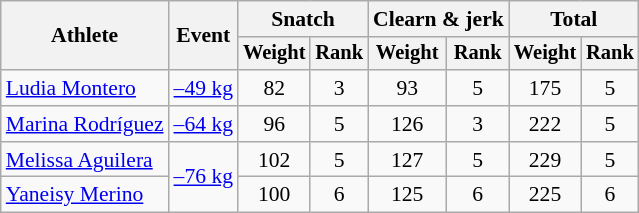<table class=wikitable style=font-size:90%;text-align:center>
<tr>
<th rowspan=2>Athlete</th>
<th rowspan=2>Event</th>
<th colspan=2>Snatch</th>
<th colspan=2>Clearn & jerk</th>
<th colspan=2>Total</th>
</tr>
<tr style=font-size:95%>
<th>Weight</th>
<th>Rank</th>
<th>Weight</th>
<th>Rank</th>
<th>Weight</th>
<th>Rank</th>
</tr>
<tr align=center>
<td align=left><a href='#'>Ludia Montero</a></td>
<td align=left><a href='#'>–49 kg</a></td>
<td>82</td>
<td>3</td>
<td>93</td>
<td>5</td>
<td>175</td>
<td>5</td>
</tr>
<tr align=center>
<td align=left><a href='#'>Marina Rodríguez</a></td>
<td align=left><a href='#'>–64 kg</a></td>
<td>96</td>
<td>5</td>
<td>126</td>
<td>3</td>
<td>222</td>
<td>5</td>
</tr>
<tr align=center>
<td align=left><a href='#'>Melissa Aguilera</a></td>
<td align=left rowspan=2><a href='#'>–76 kg</a></td>
<td>102</td>
<td>5</td>
<td>127</td>
<td>5</td>
<td>229</td>
<td>5</td>
</tr>
<tr align=center>
<td align=left><a href='#'>Yaneisy Merino</a></td>
<td>100</td>
<td>6</td>
<td>125</td>
<td>6</td>
<td>225</td>
<td>6</td>
</tr>
</table>
